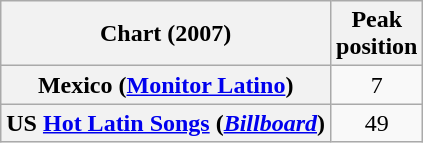<table class="wikitable sortable plainrowheaders" style="text-align:center">
<tr>
<th scope="col">Chart (2007)</th>
<th scope="col">Peak<br>position</th>
</tr>
<tr>
<th scope="row">Mexico (<a href='#'>Monitor Latino</a>)</th>
<td>7</td>
</tr>
<tr>
<th scope="row">US <a href='#'>Hot Latin Songs</a> (<em><a href='#'>Billboard</a></em>)</th>
<td align="center">49</td>
</tr>
</table>
